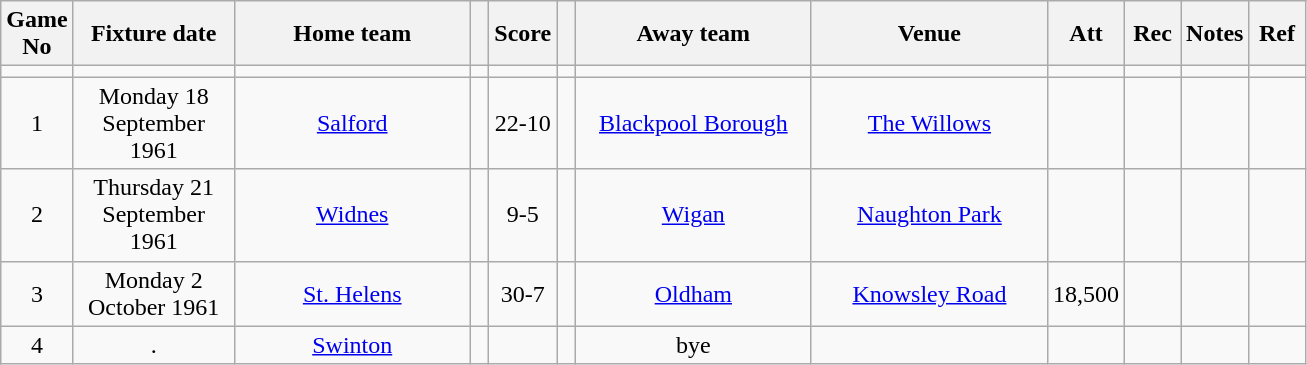<table class="wikitable" style="text-align:center;">
<tr>
<th width=20 abbr="No">Game No</th>
<th width=100 abbr="Date">Fixture date</th>
<th width=150 abbr="Home team">Home team</th>
<th width=5 abbr="space"></th>
<th width=20 abbr="Score">Score</th>
<th width=5 abbr="space"></th>
<th width=150 abbr="Away team">Away team</th>
<th width=150 abbr="Venue">Venue</th>
<th width=30 abbr="Att">Att</th>
<th width=30 abbr="Rec">Rec</th>
<th width=20 abbr="Notes">Notes</th>
<th width=30 abbr="Ref">Ref</th>
</tr>
<tr>
<td></td>
<td></td>
<td></td>
<td></td>
<td></td>
<td></td>
<td></td>
<td></td>
<td></td>
<td></td>
<td></td>
</tr>
<tr>
<td>1</td>
<td>Monday 18 September 1961</td>
<td><a href='#'>Salford</a></td>
<td></td>
<td>22-10</td>
<td></td>
<td><a href='#'>Blackpool Borough</a></td>
<td><a href='#'>The Willows</a></td>
<td></td>
<td></td>
<td></td>
<td></td>
</tr>
<tr>
<td>2</td>
<td>Thursday 21 September 1961</td>
<td><a href='#'>Widnes</a></td>
<td></td>
<td>9-5</td>
<td></td>
<td><a href='#'>Wigan</a></td>
<td><a href='#'>Naughton Park</a></td>
<td></td>
<td></td>
<td></td>
<td></td>
</tr>
<tr>
<td>3</td>
<td>Monday 2 October 1961</td>
<td><a href='#'>St. Helens</a></td>
<td></td>
<td>30-7</td>
<td></td>
<td><a href='#'>Oldham</a></td>
<td><a href='#'>Knowsley Road</a></td>
<td>18,500</td>
<td></td>
<td></td>
<td></td>
</tr>
<tr>
<td>4</td>
<td>.</td>
<td><a href='#'>Swinton</a></td>
<td></td>
<td></td>
<td></td>
<td>bye</td>
<td></td>
<td></td>
<td></td>
<td></td>
<td></td>
</tr>
</table>
